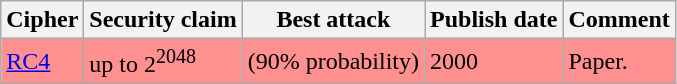<table class="wikitable" border="1">
<tr>
<th>Cipher</th>
<th>Security claim</th>
<th>Best attack</th>
<th>Publish date</th>
<th>Comment</th>
</tr>
<tr style="background: #ff9090; color: black">
<td><a href='#'>RC4</a></td>
<td>up to 2<sup>2048</sup></td>
<td> (90% probability)</td>
<td>2000</td>
<td>Paper.</td>
</tr>
</table>
